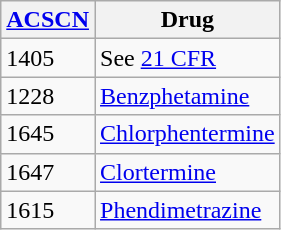<table class="wikitable sortable">
<tr>
<th><a href='#'>ACSCN</a></th>
<th>Drug</th>
</tr>
<tr>
<td>1405</td>
<td>See <a href='#'>21 CFR</a> </td>
</tr>
<tr>
<td>1228</td>
<td><a href='#'>Benzphetamine</a></td>
</tr>
<tr>
<td>1645</td>
<td><a href='#'>Chlorphentermine</a></td>
</tr>
<tr>
<td>1647</td>
<td><a href='#'>Clortermine</a></td>
</tr>
<tr>
<td>1615</td>
<td><a href='#'>Phendimetrazine</a></td>
</tr>
</table>
